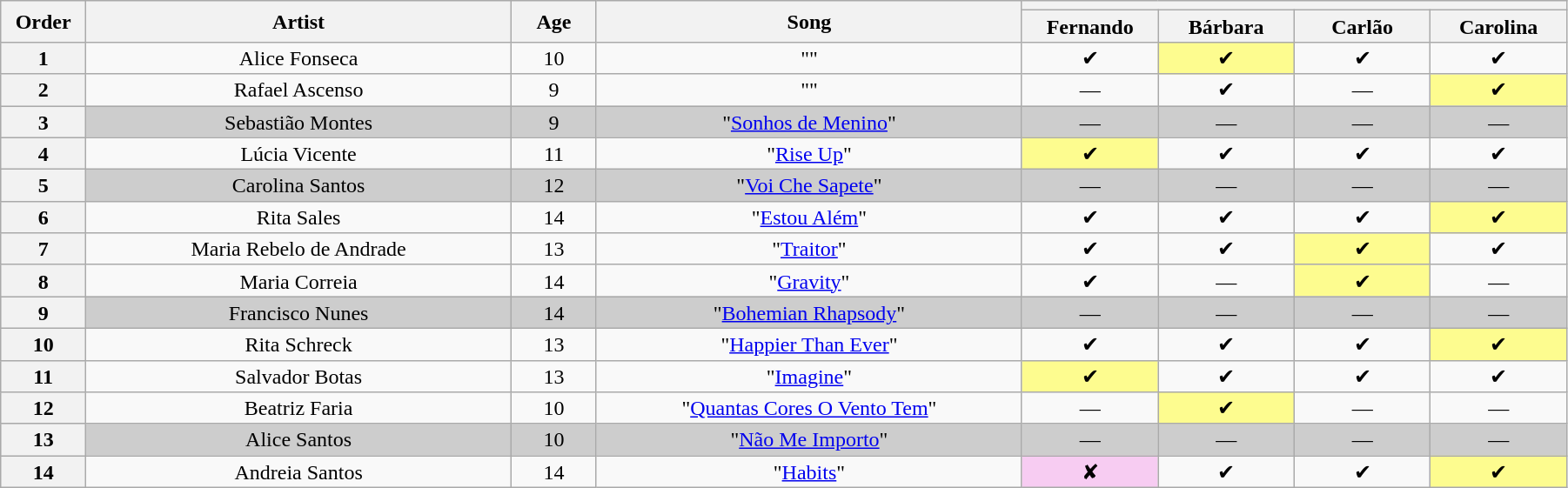<table class="wikitable" style="text-align:center; line-height:17px; width:95%">
<tr>
<th rowspan="2" width="05%">Order</th>
<th rowspan="2" width="25%">Artist</th>
<th rowspan="2" width="05%">Age</th>
<th rowspan="2" width="25%">Song</th>
<th colspan="4"></th>
</tr>
<tr>
<th width="08%">Fernando</th>
<th width="08%">Bárbara</th>
<th width="08%">Carlão</th>
<th width="08%">Carolina</th>
</tr>
<tr>
<th>1</th>
<td>Alice Fonseca</td>
<td>10</td>
<td>""</td>
<td>✔</td>
<td style="background:#fdfc8f">✔</td>
<td>✔</td>
<td>✔</td>
</tr>
<tr>
<th>2</th>
<td>Rafael Ascenso</td>
<td>9</td>
<td>""</td>
<td>—</td>
<td>✔</td>
<td>—</td>
<td style="background:#fdfc8f">✔</td>
</tr>
<tr style="background:#cdcdcd">
<th>3</th>
<td>Sebastião Montes</td>
<td>9</td>
<td>"<a href='#'>Sonhos de Menino</a>"</td>
<td>—</td>
<td>—</td>
<td>—</td>
<td>—</td>
</tr>
<tr>
<th>4</th>
<td>Lúcia Vicente</td>
<td>11</td>
<td>"<a href='#'>Rise Up</a>"</td>
<td style="background:#fdfc8f">✔</td>
<td>✔</td>
<td>✔</td>
<td>✔</td>
</tr>
<tr style="background:#cdcdcd">
<th>5</th>
<td>Carolina Santos</td>
<td>12</td>
<td>"<a href='#'>Voi Che Sapete</a>"</td>
<td>—</td>
<td>—</td>
<td>—</td>
<td>—</td>
</tr>
<tr>
<th>6</th>
<td>Rita Sales</td>
<td>14</td>
<td>"<a href='#'>Estou Além</a>"</td>
<td>✔</td>
<td>✔</td>
<td>✔</td>
<td style="background:#fdfc8f">✔</td>
</tr>
<tr>
<th>7</th>
<td>Maria Rebelo de Andrade</td>
<td>13</td>
<td>"<a href='#'>Traitor</a>"</td>
<td>✔</td>
<td>✔</td>
<td style="background:#fdfc8f">✔</td>
<td>✔</td>
</tr>
<tr>
<th>8</th>
<td>Maria Correia</td>
<td>14</td>
<td>"<a href='#'>Gravity</a>"</td>
<td>✔</td>
<td>—</td>
<td style="background:#fdfc8f">✔</td>
<td>—</td>
</tr>
<tr style="background:#cdcdcd">
<th>9</th>
<td>Francisco Nunes</td>
<td>14</td>
<td>"<a href='#'>Bohemian Rhapsody</a>"</td>
<td>—</td>
<td>—</td>
<td>—</td>
<td>—</td>
</tr>
<tr>
<th>10</th>
<td>Rita Schreck</td>
<td>13</td>
<td>"<a href='#'>Happier Than Ever</a>"</td>
<td>✔</td>
<td>✔</td>
<td>✔</td>
<td style="background:#fdfc8f">✔</td>
</tr>
<tr>
<th>11</th>
<td>Salvador Botas</td>
<td>13</td>
<td>"<a href='#'>Imagine</a>"</td>
<td style="background:#fdfc8f">✔</td>
<td>✔</td>
<td>✔</td>
<td>✔</td>
</tr>
<tr>
<th>12</th>
<td>Beatriz Faria</td>
<td>10</td>
<td>"<a href='#'>Quantas Cores O Vento Tem</a>"</td>
<td>—</td>
<td style="background:#fdfc8f">✔</td>
<td>—</td>
<td>—</td>
</tr>
<tr style="background:#cdcdcd">
<th>13</th>
<td>Alice Santos</td>
<td>10</td>
<td>"<a href='#'>Não Me Importo</a>"</td>
<td>—</td>
<td>—</td>
<td>—</td>
<td>—</td>
</tr>
<tr>
<th>14</th>
<td>Andreia Santos</td>
<td>14</td>
<td>"<a href='#'>Habits</a>"</td>
<td style="background:#f7ccf2">✘</td>
<td>✔</td>
<td>✔</td>
<td style="background:#fdfc8f">✔</td>
</tr>
</table>
